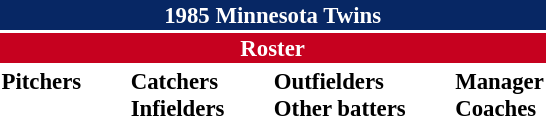<table class="toccolours" style="font-size: 95%;">
<tr>
<th colspan="10" style="background-color: #072764; color: white; text-align: center;">1985 Minnesota Twins</th>
</tr>
<tr>
<td colspan="10" style="background-color: #c6011f; color: white; text-align: center;"><strong>Roster</strong></td>
</tr>
<tr>
<td valign="top"><strong>Pitchers</strong><br>















</td>
<td width="25px"></td>
<td valign="top"><strong>Catchers</strong><br>


<strong>Infielders</strong>






</td>
<td width="25px"></td>
<td valign="top"><strong>Outfielders</strong><br>




<strong>Other batters</strong>



</td>
<td width="25px"></td>
<td valign="top"><strong>Manager</strong><br>

<strong>Coaches</strong>



</td>
</tr>
<tr>
</tr>
</table>
